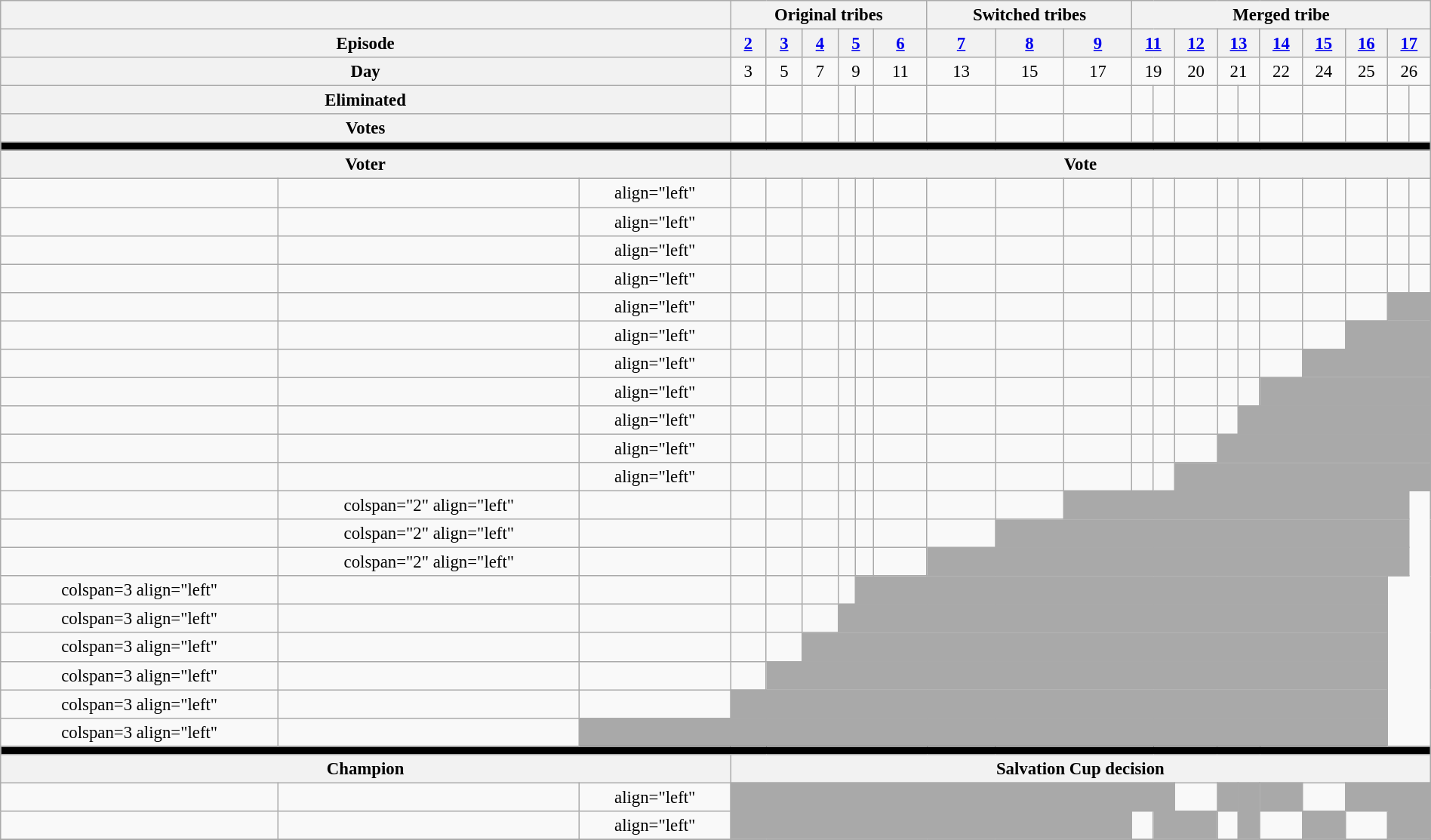<table class="wikitable" style="text-align:center; font-size:95%; width:100%">
<tr>
<th colspan=3></th>
<th colspan=6>Original tribes</th>
<th colspan=3>Switched tribes</th>
<th colspan=10>Merged tribe</th>
</tr>
<tr>
<th colspan=3>Episode</th>
<th><a href='#'>2</a></th>
<th><a href='#'>3</a></th>
<th><a href='#'>4</a></th>
<th colspan="2"><a href='#'>5</a></th>
<th><a href='#'>6</a></th>
<th><a href='#'>7</a></th>
<th><a href='#'>8</a></th>
<th><a href='#'>9</a></th>
<th colspan="2"><a href='#'>11</a></th>
<th><a href='#'>12</a></th>
<th colspan="2"><a href='#'>13</a></th>
<th><a href='#'>14</a></th>
<th><a href='#'>15</a></th>
<th><a href='#'>16</a></th>
<th colspan="2"><a href='#'>17</a></th>
</tr>
<tr>
<th colspan=3>Day</th>
<td>3</td>
<td>5</td>
<td>7</td>
<td colspan=2>9</td>
<td>11</td>
<td>13</td>
<td>15</td>
<td>17</td>
<td colspan="2">19</td>
<td>20</td>
<td colspan="2">21</td>
<td>22</td>
<td>24</td>
<td>25</td>
<td colspan="2">26</td>
</tr>
<tr>
<th colspan=3>Eliminated</th>
<td></td>
<td></td>
<td></td>
<td></td>
<td></td>
<td></td>
<td></td>
<td></td>
<td></td>
<td></td>
<td></td>
<td></td>
<td></td>
<td></td>
<td></td>
<td></td>
<td></td>
<td></td>
<td></td>
</tr>
<tr>
<th colspan=3>Votes</th>
<td></td>
<td></td>
<td></td>
<td></td>
<td></td>
<td></td>
<td></td>
<td></td>
<td></td>
<td></td>
<td></td>
<td></td>
<td></td>
<td></td>
<td></td>
<td></td>
<td></td>
<td></td>
<td></td>
</tr>
<tr>
<td colspan="22" bgcolor="black"></td>
</tr>
<tr>
<th colspan=3>Voter</th>
<th colspan='19' align="center">Vote</th>
</tr>
<tr>
<td></td>
<td></td>
<td>align="left" </td>
<td></td>
<td></td>
<td></td>
<td></td>
<td></td>
<td></td>
<td></td>
<td></td>
<td></td>
<td></td>
<td></td>
<td></td>
<td></td>
<td></td>
<td></td>
<td></td>
<td></td>
<td></td>
<td></td>
</tr>
<tr>
<td></td>
<td></td>
<td>align="left" </td>
<td></td>
<td></td>
<td></td>
<td></td>
<td></td>
<td></td>
<td></td>
<td></td>
<td></td>
<td></td>
<td></td>
<td></td>
<td></td>
<td></td>
<td></td>
<td></td>
<td></td>
<td></td>
<td></td>
</tr>
<tr>
<td></td>
<td></td>
<td>align="left" </td>
<td></td>
<td></td>
<td></td>
<td></td>
<td></td>
<td></td>
<td></td>
<td></td>
<td></td>
<td></td>
<td></td>
<td></td>
<td></td>
<td></td>
<td></td>
<td></td>
<td></td>
<td></td>
<td></td>
</tr>
<tr>
<td></td>
<td></td>
<td>align="left" </td>
<td></td>
<td></td>
<td></td>
<td></td>
<td></td>
<td></td>
<td></td>
<td></td>
<td></td>
<td></td>
<td></td>
<td></td>
<td></td>
<td></td>
<td></td>
<td></td>
<td></td>
<td></td>
<td></td>
</tr>
<tr>
<td></td>
<td></td>
<td>align="left" </td>
<td></td>
<td></td>
<td></td>
<td></td>
<td></td>
<td></td>
<td></td>
<td></td>
<td></td>
<td></td>
<td></td>
<td></td>
<td></td>
<td></td>
<td></td>
<td></td>
<td></td>
<td colspan="2" bgcolor="darkgray"></td>
</tr>
<tr>
<td></td>
<td></td>
<td>align="left" </td>
<td></td>
<td></td>
<td></td>
<td></td>
<td></td>
<td></td>
<td></td>
<td></td>
<td></td>
<td></td>
<td></td>
<td></td>
<td></td>
<td></td>
<td></td>
<td></td>
<td colspan="3" bgcolor="darkgray"></td>
</tr>
<tr>
<td></td>
<td></td>
<td>align="left" </td>
<td></td>
<td></td>
<td></td>
<td></td>
<td></td>
<td></td>
<td></td>
<td></td>
<td></td>
<td></td>
<td></td>
<td></td>
<td></td>
<td></td>
<td></td>
<td colspan="4" bgcolor="darkgray"></td>
</tr>
<tr>
<td></td>
<td></td>
<td>align="left" </td>
<td></td>
<td></td>
<td></td>
<td></td>
<td></td>
<td></td>
<td></td>
<td></td>
<td></td>
<td></td>
<td></td>
<td></td>
<td></td>
<td></td>
<td colspan="5" bgcolor="darkgray"></td>
</tr>
<tr>
<td></td>
<td></td>
<td>align="left" </td>
<td></td>
<td></td>
<td></td>
<td></td>
<td></td>
<td></td>
<td></td>
<td></td>
<td></td>
<td></td>
<td></td>
<td></td>
<td></td>
<td colspan="6" bgcolor="darkgray"></td>
</tr>
<tr>
<td></td>
<td></td>
<td>align="left" </td>
<td></td>
<td></td>
<td></td>
<td></td>
<td></td>
<td></td>
<td></td>
<td></td>
<td></td>
<td></td>
<td></td>
<td></td>
<td colspan="7" bgcolor="darkgray"></td>
</tr>
<tr>
<td></td>
<td></td>
<td>align="left" </td>
<td></td>
<td></td>
<td></td>
<td></td>
<td></td>
<td></td>
<td></td>
<td></td>
<td></td>
<td></td>
<td></td>
<td colspan="8" bgcolor="darkgray"></td>
</tr>
<tr>
<td></td>
<td>colspan="2" align="left" </td>
<td></td>
<td></td>
<td></td>
<td></td>
<td></td>
<td></td>
<td></td>
<td></td>
<td></td>
<td colspan="10" bgcolor="darkgray"></td>
</tr>
<tr>
<td></td>
<td>colspan="2" align="left" </td>
<td></td>
<td></td>
<td></td>
<td></td>
<td></td>
<td></td>
<td></td>
<td></td>
<td colspan="11" bgcolor="darkgray"></td>
</tr>
<tr>
<td></td>
<td>colspan="2" align="left" </td>
<td></td>
<td></td>
<td></td>
<td></td>
<td></td>
<td></td>
<td></td>
<td colspan="12" bgcolor="darkgray"></td>
</tr>
<tr>
<td>colspan=3 align="left" </td>
<td></td>
<td></td>
<td></td>
<td></td>
<td></td>
<td></td>
<td colspan="13" bgcolor="darkgray"></td>
</tr>
<tr>
<td>colspan=3 align="left" </td>
<td></td>
<td></td>
<td></td>
<td></td>
<td></td>
<td colspan="14" bgcolor="darkgray"></td>
</tr>
<tr>
<td>colspan=3 align="left" </td>
<td></td>
<td></td>
<td></td>
<td></td>
<td colspan="15" bgcolor="darkgray"></td>
</tr>
<tr>
<td>colspan=3 align="left" </td>
<td></td>
<td></td>
<td></td>
<td colspan="16" bgcolor="darkgray"></td>
</tr>
<tr>
<td>colspan=3 align="left" </td>
<td></td>
<td></td>
<td colspan="17" bgcolor="darkgray"></td>
</tr>
<tr>
<td>colspan=3 align="left" </td>
<td></td>
<td colspan="18" bgcolor="darkgray"></td>
</tr>
<tr>
<td colspan="22" bgcolor="black"></td>
</tr>
<tr>
<th colspan=3>Champion</th>
<th colspan=19 align="center">Salvation Cup decision</th>
</tr>
<tr>
<td></td>
<td></td>
<td>align="left" </td>
<td colspan="11" bgcolor="darkgray"></td>
<td></td>
<td bgcolor="darkgray"></td>
<td bgcolor="darkgray"></td>
<td bgcolor="darkgray"></td>
<td></td>
<td colspan="3" bgcolor="darkgray"></td>
</tr>
<tr>
<td></td>
<td></td>
<td>align="left" </td>
<td colspan="9" bgcolor="darkgray"></td>
<td></td>
<td colspan="2" bgcolor="darkgray"></td>
<td></td>
<td bgcolor="darkgray"></td>
<td></td>
<td bgcolor="darkgray"></td>
<td></td>
<td colspan="2" bgcolor="darkgray"></td>
</tr>
<tr>
</tr>
</table>
